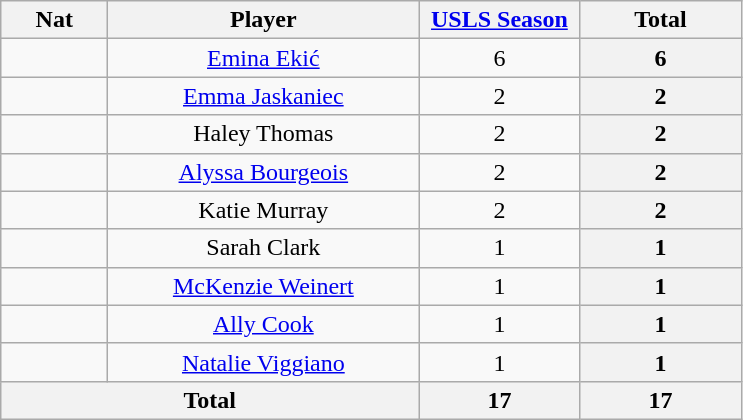<table class="wikitable" style="text-align:center;">
<tr>
<th style="width:64px;">Nat</th>
<th style="width:200px;">Player</th>
<th style="width:100px;"><a href='#'>USLS Season</a></th>
<th style="width:100px;">Total</th>
</tr>
<tr>
<td></td>
<td><a href='#'>Emina Ekić</a></td>
<td>6</td>
<th>6</th>
</tr>
<tr>
<td></td>
<td><a href='#'>Emma Jaskaniec</a></td>
<td>2</td>
<th>2</th>
</tr>
<tr>
<td></td>
<td>Haley Thomas</td>
<td>2</td>
<th>2</th>
</tr>
<tr>
<td></td>
<td><a href='#'>Alyssa Bourgeois</a></td>
<td>2</td>
<th>2</th>
</tr>
<tr>
<td></td>
<td>Katie Murray</td>
<td>2</td>
<th>2</th>
</tr>
<tr>
<td></td>
<td>Sarah Clark</td>
<td>1</td>
<th>1</th>
</tr>
<tr>
<td></td>
<td><a href='#'>McKenzie Weinert</a></td>
<td>1</td>
<th>1</th>
</tr>
<tr>
<td></td>
<td><a href='#'>Ally Cook</a></td>
<td>1</td>
<th>1</th>
</tr>
<tr>
<td></td>
<td><a href='#'>Natalie Viggiano</a></td>
<td>1</td>
<th>1</th>
</tr>
<tr>
<th colspan="2">Total</th>
<th>17</th>
<th>17</th>
</tr>
</table>
